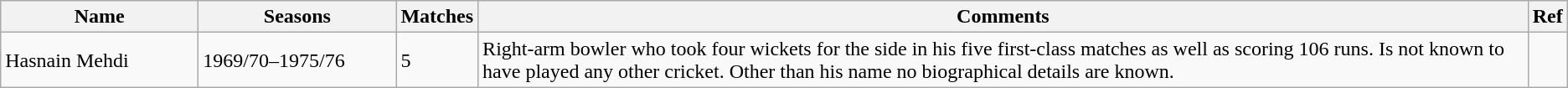<table class="wikitable">
<tr>
<th style="width:150px">Name</th>
<th style="width:150px">Seasons</th>
<th>Matches</th>
<th>Comments</th>
<th>Ref</th>
</tr>
<tr>
<td>Hasnain Mehdi</td>
<td>1969/70–1975/76</td>
<td>5</td>
<td>Right-arm bowler who took four wickets for the side in his five first-class matches as well as scoring 106 runs. Is not known to have played any other cricket. Other than his name no biographical details are known.</td>
<td></td>
</tr>
</table>
